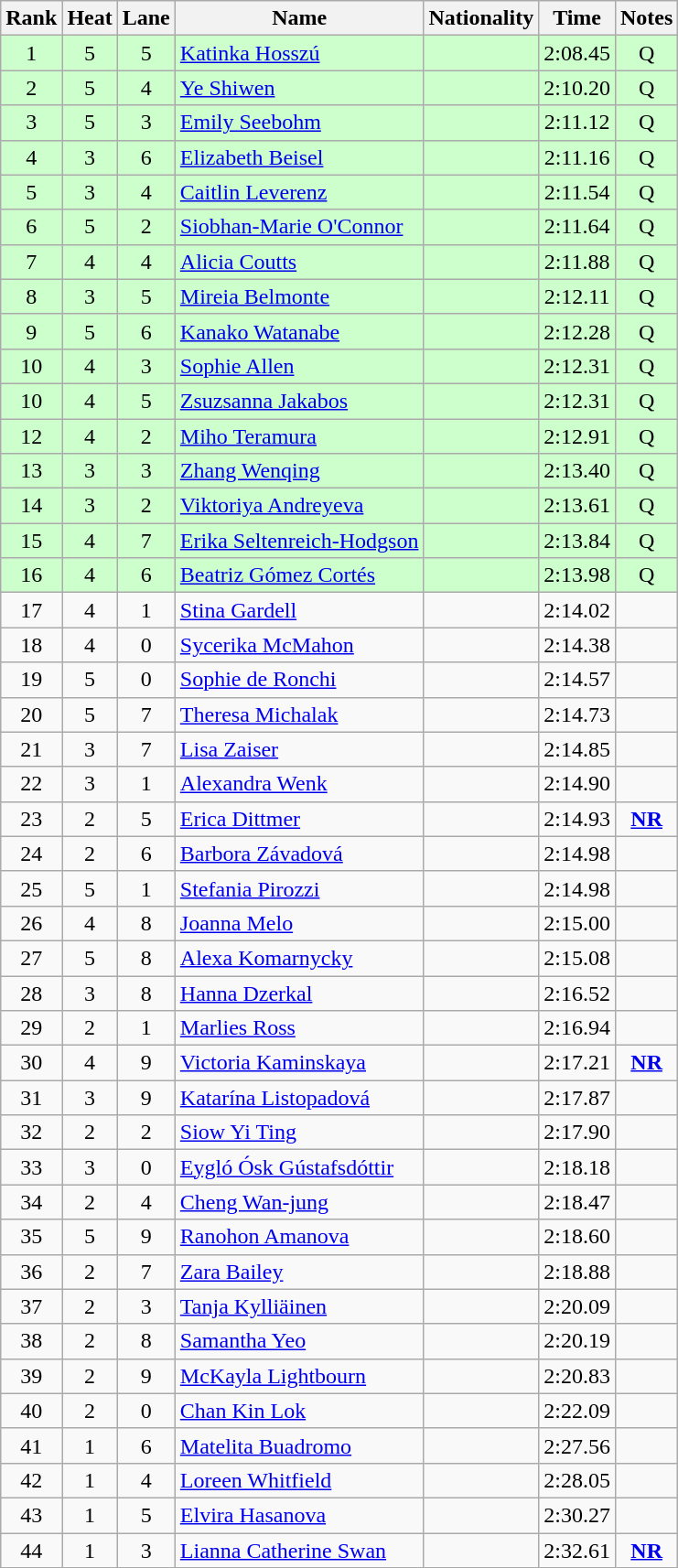<table class="wikitable sortable" style="text-align:center">
<tr>
<th>Rank</th>
<th>Heat</th>
<th>Lane</th>
<th>Name</th>
<th>Nationality</th>
<th>Time</th>
<th>Notes</th>
</tr>
<tr bgcolor=ccffcc>
<td>1</td>
<td>5</td>
<td>5</td>
<td align=left><a href='#'>Katinka Hosszú</a></td>
<td align=left></td>
<td>2:08.45</td>
<td>Q</td>
</tr>
<tr bgcolor=ccffcc>
<td>2</td>
<td>5</td>
<td>4</td>
<td align=left><a href='#'>Ye Shiwen</a></td>
<td align=left></td>
<td>2:10.20</td>
<td>Q</td>
</tr>
<tr bgcolor=ccffcc>
<td>3</td>
<td>5</td>
<td>3</td>
<td align=left><a href='#'>Emily Seebohm</a></td>
<td align=left></td>
<td>2:11.12</td>
<td>Q</td>
</tr>
<tr bgcolor=ccffcc>
<td>4</td>
<td>3</td>
<td>6</td>
<td align=left><a href='#'>Elizabeth Beisel</a></td>
<td align=left></td>
<td>2:11.16</td>
<td>Q</td>
</tr>
<tr bgcolor=ccffcc>
<td>5</td>
<td>3</td>
<td>4</td>
<td align=left><a href='#'>Caitlin Leverenz</a></td>
<td align=left></td>
<td>2:11.54</td>
<td>Q</td>
</tr>
<tr bgcolor=ccffcc>
<td>6</td>
<td>5</td>
<td>2</td>
<td align=left><a href='#'>Siobhan-Marie O'Connor</a></td>
<td align=left></td>
<td>2:11.64</td>
<td>Q</td>
</tr>
<tr bgcolor=ccffcc>
<td>7</td>
<td>4</td>
<td>4</td>
<td align=left><a href='#'>Alicia Coutts</a></td>
<td align=left></td>
<td>2:11.88</td>
<td>Q</td>
</tr>
<tr bgcolor=ccffcc>
<td>8</td>
<td>3</td>
<td>5</td>
<td align=left><a href='#'>Mireia Belmonte</a></td>
<td align=left></td>
<td>2:12.11</td>
<td>Q</td>
</tr>
<tr bgcolor=ccffcc>
<td>9</td>
<td>5</td>
<td>6</td>
<td align=left><a href='#'>Kanako Watanabe</a></td>
<td align=left></td>
<td>2:12.28</td>
<td>Q</td>
</tr>
<tr bgcolor=ccffcc>
<td>10</td>
<td>4</td>
<td>3</td>
<td align=left><a href='#'>Sophie Allen</a></td>
<td align=left></td>
<td>2:12.31</td>
<td>Q</td>
</tr>
<tr bgcolor=ccffcc>
<td>10</td>
<td>4</td>
<td>5</td>
<td align=left><a href='#'>Zsuzsanna Jakabos</a></td>
<td align=left></td>
<td>2:12.31</td>
<td>Q</td>
</tr>
<tr bgcolor=ccffcc>
<td>12</td>
<td>4</td>
<td>2</td>
<td align=left><a href='#'>Miho Teramura</a></td>
<td align=left></td>
<td>2:12.91</td>
<td>Q</td>
</tr>
<tr bgcolor=ccffcc>
<td>13</td>
<td>3</td>
<td>3</td>
<td align=left><a href='#'>Zhang Wenqing</a></td>
<td align=left></td>
<td>2:13.40</td>
<td>Q</td>
</tr>
<tr bgcolor=ccffcc>
<td>14</td>
<td>3</td>
<td>2</td>
<td align=left><a href='#'>Viktoriya Andreyeva</a></td>
<td align=left></td>
<td>2:13.61</td>
<td>Q</td>
</tr>
<tr bgcolor=ccffcc>
<td>15</td>
<td>4</td>
<td>7</td>
<td align=left><a href='#'>Erika Seltenreich-Hodgson</a></td>
<td align=left></td>
<td>2:13.84</td>
<td>Q</td>
</tr>
<tr bgcolor=ccffcc>
<td>16</td>
<td>4</td>
<td>6</td>
<td align=left><a href='#'>Beatriz Gómez Cortés</a></td>
<td align=left></td>
<td>2:13.98</td>
<td>Q</td>
</tr>
<tr>
<td>17</td>
<td>4</td>
<td>1</td>
<td align=left><a href='#'>Stina Gardell</a></td>
<td align=left></td>
<td>2:14.02</td>
<td></td>
</tr>
<tr>
<td>18</td>
<td>4</td>
<td>0</td>
<td align=left><a href='#'>Sycerika McMahon</a></td>
<td align=left></td>
<td>2:14.38</td>
<td></td>
</tr>
<tr>
<td>19</td>
<td>5</td>
<td>0</td>
<td align=left><a href='#'>Sophie de Ronchi</a></td>
<td align=left></td>
<td>2:14.57</td>
<td></td>
</tr>
<tr>
<td>20</td>
<td>5</td>
<td>7</td>
<td align=left><a href='#'>Theresa Michalak</a></td>
<td align=left></td>
<td>2:14.73</td>
<td></td>
</tr>
<tr>
<td>21</td>
<td>3</td>
<td>7</td>
<td align=left><a href='#'>Lisa Zaiser</a></td>
<td align=left></td>
<td>2:14.85</td>
<td></td>
</tr>
<tr>
<td>22</td>
<td>3</td>
<td>1</td>
<td align=left><a href='#'>Alexandra Wenk</a></td>
<td align=left></td>
<td>2:14.90</td>
<td></td>
</tr>
<tr>
<td>23</td>
<td>2</td>
<td>5</td>
<td align=left><a href='#'>Erica Dittmer</a></td>
<td align=left></td>
<td>2:14.93</td>
<td><strong><a href='#'>NR</a></strong></td>
</tr>
<tr>
<td>24</td>
<td>2</td>
<td>6</td>
<td align=left><a href='#'>Barbora Závadová</a></td>
<td align=left></td>
<td>2:14.98</td>
<td></td>
</tr>
<tr>
<td>25</td>
<td>5</td>
<td>1</td>
<td align=left><a href='#'>Stefania Pirozzi</a></td>
<td align=left></td>
<td>2:14.98</td>
<td></td>
</tr>
<tr>
<td>26</td>
<td>4</td>
<td>8</td>
<td align=left><a href='#'>Joanna Melo</a></td>
<td align=left></td>
<td>2:15.00</td>
<td></td>
</tr>
<tr>
<td>27</td>
<td>5</td>
<td>8</td>
<td align=left><a href='#'>Alexa Komarnycky</a></td>
<td align=left></td>
<td>2:15.08</td>
<td></td>
</tr>
<tr>
<td>28</td>
<td>3</td>
<td>8</td>
<td align=left><a href='#'>Hanna Dzerkal</a></td>
<td align=left></td>
<td>2:16.52</td>
<td></td>
</tr>
<tr>
<td>29</td>
<td>2</td>
<td>1</td>
<td align=left><a href='#'>Marlies Ross</a></td>
<td align=left></td>
<td>2:16.94</td>
<td></td>
</tr>
<tr>
<td>30</td>
<td>4</td>
<td>9</td>
<td align=left><a href='#'>Victoria Kaminskaya</a></td>
<td align=left></td>
<td>2:17.21</td>
<td><strong><a href='#'>NR</a></strong></td>
</tr>
<tr>
<td>31</td>
<td>3</td>
<td>9</td>
<td align=left><a href='#'>Katarína Listopadová</a></td>
<td align=left></td>
<td>2:17.87</td>
<td></td>
</tr>
<tr>
<td>32</td>
<td>2</td>
<td>2</td>
<td align=left><a href='#'>Siow Yi Ting</a></td>
<td align=left></td>
<td>2:17.90</td>
<td></td>
</tr>
<tr>
<td>33</td>
<td>3</td>
<td>0</td>
<td align=left><a href='#'>Eygló Ósk Gústafsdóttir</a></td>
<td align=left></td>
<td>2:18.18</td>
<td></td>
</tr>
<tr>
<td>34</td>
<td>2</td>
<td>4</td>
<td align=left><a href='#'>Cheng Wan-jung</a></td>
<td align=left></td>
<td>2:18.47</td>
<td></td>
</tr>
<tr>
<td>35</td>
<td>5</td>
<td>9</td>
<td align=left><a href='#'>Ranohon Amanova</a></td>
<td align=left></td>
<td>2:18.60</td>
<td></td>
</tr>
<tr>
<td>36</td>
<td>2</td>
<td>7</td>
<td align=left><a href='#'>Zara Bailey</a></td>
<td align=left></td>
<td>2:18.88</td>
<td></td>
</tr>
<tr>
<td>37</td>
<td>2</td>
<td>3</td>
<td align=left><a href='#'>Tanja Kylliäinen</a></td>
<td align=left></td>
<td>2:20.09</td>
<td></td>
</tr>
<tr>
<td>38</td>
<td>2</td>
<td>8</td>
<td align=left><a href='#'>Samantha Yeo</a></td>
<td align=left></td>
<td>2:20.19</td>
<td></td>
</tr>
<tr>
<td>39</td>
<td>2</td>
<td>9</td>
<td align=left><a href='#'>McKayla Lightbourn</a></td>
<td align=left></td>
<td>2:20.83</td>
<td></td>
</tr>
<tr>
<td>40</td>
<td>2</td>
<td>0</td>
<td align=left><a href='#'>Chan Kin Lok</a></td>
<td align=left></td>
<td>2:22.09</td>
<td></td>
</tr>
<tr>
<td>41</td>
<td>1</td>
<td>6</td>
<td align=left><a href='#'>Matelita Buadromo</a></td>
<td align=left></td>
<td>2:27.56</td>
<td></td>
</tr>
<tr>
<td>42</td>
<td>1</td>
<td>4</td>
<td align=left><a href='#'>Loreen Whitfield</a></td>
<td align=left></td>
<td>2:28.05</td>
<td></td>
</tr>
<tr>
<td>43</td>
<td>1</td>
<td>5</td>
<td align=left><a href='#'>Elvira Hasanova</a></td>
<td align=left></td>
<td>2:30.27</td>
<td></td>
</tr>
<tr>
<td>44</td>
<td>1</td>
<td>3</td>
<td align=left><a href='#'>Lianna Catherine Swan</a></td>
<td align=left></td>
<td>2:32.61</td>
<td><strong><a href='#'>NR</a></strong></td>
</tr>
</table>
